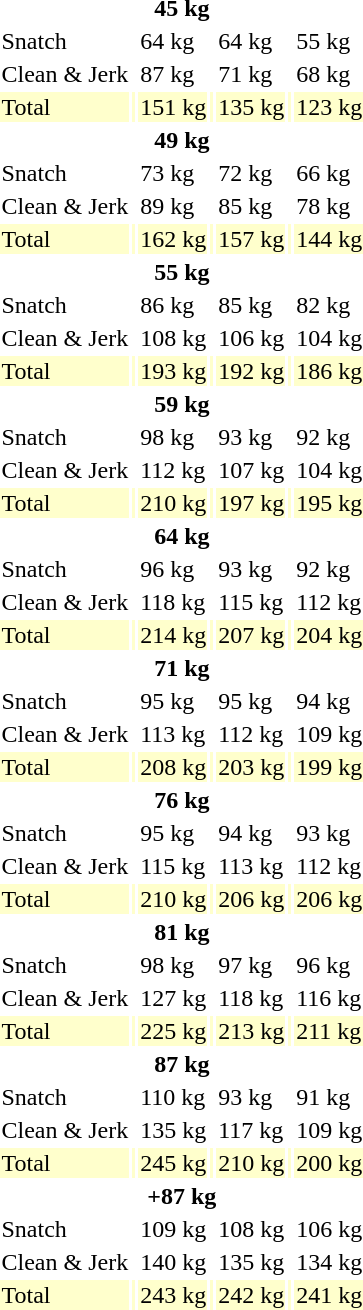<table>
<tr>
<th colspan=7>45 kg</th>
</tr>
<tr>
<td>Snatch</td>
<td></td>
<td>64 kg</td>
<td></td>
<td>64 kg</td>
<td></td>
<td>55 kg</td>
</tr>
<tr>
<td>Clean & Jerk</td>
<td></td>
<td>87 kg</td>
<td></td>
<td>71 kg</td>
<td></td>
<td>68 kg</td>
</tr>
<tr bgcolor=ffffcc>
<td>Total</td>
<td></td>
<td>151 kg</td>
<td></td>
<td>135 kg</td>
<td></td>
<td>123 kg</td>
</tr>
<tr>
<th colspan=7>49 kg</th>
</tr>
<tr>
<td>Snatch</td>
<td></td>
<td>73 kg</td>
<td></td>
<td>72 kg</td>
<td></td>
<td>66 kg</td>
</tr>
<tr>
<td>Clean & Jerk</td>
<td></td>
<td>89 kg</td>
<td></td>
<td>85 kg</td>
<td></td>
<td>78 kg</td>
</tr>
<tr bgcolor=ffffcc>
<td>Total</td>
<td></td>
<td>162 kg</td>
<td></td>
<td>157 kg</td>
<td></td>
<td>144 kg</td>
</tr>
<tr>
<th colspan=7>55 kg</th>
</tr>
<tr>
<td>Snatch</td>
<td></td>
<td>86 kg</td>
<td></td>
<td>85 kg</td>
<td></td>
<td>82 kg</td>
</tr>
<tr>
<td>Clean & Jerk</td>
<td></td>
<td>108 kg</td>
<td></td>
<td>106 kg</td>
<td></td>
<td>104 kg</td>
</tr>
<tr bgcolor=ffffcc>
<td>Total</td>
<td></td>
<td>193 kg</td>
<td></td>
<td>192 kg</td>
<td></td>
<td>186 kg</td>
</tr>
<tr>
<th colspan=7>59 kg</th>
</tr>
<tr>
<td>Snatch</td>
<td></td>
<td>98 kg</td>
<td></td>
<td>93 kg</td>
<td></td>
<td>92 kg</td>
</tr>
<tr>
<td>Clean & Jerk</td>
<td></td>
<td>112 kg</td>
<td></td>
<td>107 kg</td>
<td></td>
<td>104 kg</td>
</tr>
<tr bgcolor=ffffcc>
<td>Total</td>
<td></td>
<td>210 kg</td>
<td></td>
<td>197 kg</td>
<td></td>
<td>195 kg</td>
</tr>
<tr>
<th colspan=7>64 kg</th>
</tr>
<tr>
<td>Snatch</td>
<td></td>
<td>96 kg</td>
<td></td>
<td>93 kg</td>
<td></td>
<td>92 kg</td>
</tr>
<tr>
<td>Clean & Jerk</td>
<td></td>
<td>118 kg</td>
<td></td>
<td>115 kg</td>
<td></td>
<td>112 kg</td>
</tr>
<tr bgcolor=ffffcc>
<td>Total</td>
<td></td>
<td>214 kg</td>
<td></td>
<td>207 kg</td>
<td></td>
<td>204 kg</td>
</tr>
<tr>
<th colspan=7>71 kg</th>
</tr>
<tr>
<td>Snatch</td>
<td></td>
<td>95 kg</td>
<td></td>
<td>95 kg</td>
<td></td>
<td>94 kg</td>
</tr>
<tr>
<td>Clean & Jerk</td>
<td></td>
<td>113 kg</td>
<td></td>
<td>112 kg</td>
<td></td>
<td>109 kg</td>
</tr>
<tr bgcolor=ffffcc>
<td>Total</td>
<td></td>
<td>208 kg</td>
<td></td>
<td>203 kg</td>
<td></td>
<td>199 kg</td>
</tr>
<tr>
<th colspan=7>76 kg</th>
</tr>
<tr>
<td>Snatch</td>
<td></td>
<td>95 kg</td>
<td></td>
<td>94 kg</td>
<td></td>
<td>93 kg</td>
</tr>
<tr>
<td>Clean & Jerk</td>
<td></td>
<td>115 kg</td>
<td></td>
<td>113 kg</td>
<td></td>
<td>112 kg</td>
</tr>
<tr bgcolor=ffffcc>
<td>Total</td>
<td></td>
<td>210 kg</td>
<td></td>
<td>206 kg</td>
<td></td>
<td>206 kg</td>
</tr>
<tr>
<th colspan=7>81 kg</th>
</tr>
<tr>
<td>Snatch</td>
<td></td>
<td>98 kg</td>
<td></td>
<td>97 kg</td>
<td></td>
<td>96 kg</td>
</tr>
<tr>
<td>Clean & Jerk</td>
<td></td>
<td>127 kg</td>
<td></td>
<td>118 kg</td>
<td></td>
<td>116 kg</td>
</tr>
<tr bgcolor=ffffcc>
<td>Total</td>
<td></td>
<td>225 kg</td>
<td></td>
<td>213 kg</td>
<td></td>
<td>211 kg</td>
</tr>
<tr>
<th colspan=7>87 kg</th>
</tr>
<tr>
<td>Snatch</td>
<td></td>
<td>110 kg</td>
<td></td>
<td>93 kg</td>
<td></td>
<td>91 kg</td>
</tr>
<tr>
<td>Clean & Jerk</td>
<td></td>
<td>135 kg</td>
<td></td>
<td>117 kg</td>
<td></td>
<td>109 kg</td>
</tr>
<tr bgcolor=ffffcc>
<td>Total</td>
<td></td>
<td>245 kg</td>
<td></td>
<td>210 kg</td>
<td></td>
<td>200 kg</td>
</tr>
<tr>
<th colspan=7>+87 kg</th>
</tr>
<tr>
<td>Snatch</td>
<td></td>
<td>109 kg</td>
<td></td>
<td>108 kg</td>
<td></td>
<td>106 kg</td>
</tr>
<tr>
<td>Clean & Jerk</td>
<td></td>
<td>140 kg</td>
<td></td>
<td>135 kg</td>
<td></td>
<td>134 kg</td>
</tr>
<tr bgcolor=ffffcc>
<td>Total</td>
<td></td>
<td>243 kg</td>
<td></td>
<td>242 kg</td>
<td></td>
<td>241 kg</td>
</tr>
</table>
